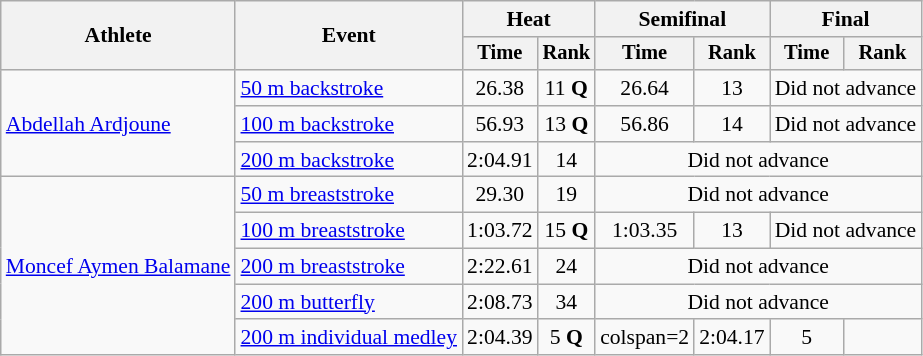<table class=wikitable style="font-size:90%">
<tr>
<th rowspan="2">Athlete</th>
<th rowspan="2">Event</th>
<th colspan="2">Heat</th>
<th colspan="2">Semifinal</th>
<th colspan="2">Final</th>
</tr>
<tr style="font-size:95%">
<th>Time</th>
<th>Rank</th>
<th>Time</th>
<th>Rank</th>
<th>Time</th>
<th>Rank</th>
</tr>
<tr align=center>
<td align=left rowspan=3><a href='#'>Abdellah Ardjoune</a></td>
<td align=left><a href='#'>50 m backstroke</a></td>
<td>26.38</td>
<td>11 <strong>Q</strong></td>
<td>26.64</td>
<td>13</td>
<td colspan=2>Did not advance</td>
</tr>
<tr align=center>
<td align=left><a href='#'>100 m backstroke</a></td>
<td>56.93</td>
<td>13 <strong>Q</strong></td>
<td>56.86</td>
<td>14</td>
<td colspan=2>Did not advance</td>
</tr>
<tr align=center>
<td align=left><a href='#'>200 m backstroke</a></td>
<td>2:04.91</td>
<td>14</td>
<td colspan=4>Did not advance</td>
</tr>
<tr align=center>
<td align=left rowspan=5><a href='#'>Moncef Aymen Balamane</a></td>
<td align=left><a href='#'>50 m breaststroke</a></td>
<td>29.30</td>
<td>19</td>
<td colspan=4>Did not advance</td>
</tr>
<tr align=center>
<td align=left><a href='#'>100 m breaststroke</a></td>
<td>1:03.72</td>
<td>15 <strong>Q</strong></td>
<td>1:03.35</td>
<td>13</td>
<td colspan=2>Did not advance</td>
</tr>
<tr align=center>
<td align=left><a href='#'>200 m breaststroke</a></td>
<td>2:22.61</td>
<td>24</td>
<td colspan=4>Did not advance</td>
</tr>
<tr align=center>
<td align=left><a href='#'>200 m butterfly</a></td>
<td>2:08.73</td>
<td>34</td>
<td colspan=4>Did not advance</td>
</tr>
<tr align=center>
<td align=left><a href='#'>200 m individual medley</a></td>
<td>2:04.39</td>
<td>5 <strong>Q</strong></td>
<td>colspan=2 </td>
<td>2:04.17</td>
<td>5</td>
</tr>
</table>
